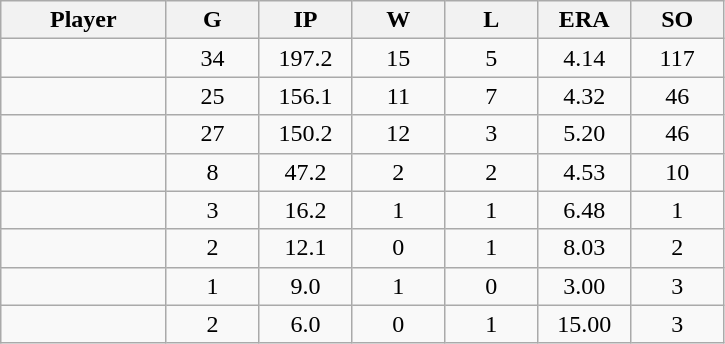<table class="wikitable sortable">
<tr>
<th bgcolor="#DDDDFF" width="16%">Player</th>
<th bgcolor="#DDDDFF" width="9%">G</th>
<th bgcolor="#DDDDFF" width="9%">IP</th>
<th bgcolor="#DDDDFF" width="9%">W</th>
<th bgcolor="#DDDDFF" width="9%">L</th>
<th bgcolor="#DDDDFF" width="9%">ERA</th>
<th bgcolor="#DDDDFF" width="9%">SO</th>
</tr>
<tr align="center">
<td></td>
<td>34</td>
<td>197.2</td>
<td>15</td>
<td>5</td>
<td>4.14</td>
<td>117</td>
</tr>
<tr align="center">
<td></td>
<td>25</td>
<td>156.1</td>
<td>11</td>
<td>7</td>
<td>4.32</td>
<td>46</td>
</tr>
<tr align="center">
<td></td>
<td>27</td>
<td>150.2</td>
<td>12</td>
<td>3</td>
<td>5.20</td>
<td>46</td>
</tr>
<tr align="center">
<td></td>
<td>8</td>
<td>47.2</td>
<td>2</td>
<td>2</td>
<td>4.53</td>
<td>10</td>
</tr>
<tr align="center">
<td></td>
<td>3</td>
<td>16.2</td>
<td>1</td>
<td>1</td>
<td>6.48</td>
<td>1</td>
</tr>
<tr align="center">
<td></td>
<td>2</td>
<td>12.1</td>
<td>0</td>
<td>1</td>
<td>8.03</td>
<td>2</td>
</tr>
<tr align="center">
<td></td>
<td>1</td>
<td>9.0</td>
<td>1</td>
<td>0</td>
<td>3.00</td>
<td>3</td>
</tr>
<tr align="center">
<td></td>
<td>2</td>
<td>6.0</td>
<td>0</td>
<td>1</td>
<td>15.00</td>
<td>3</td>
</tr>
</table>
